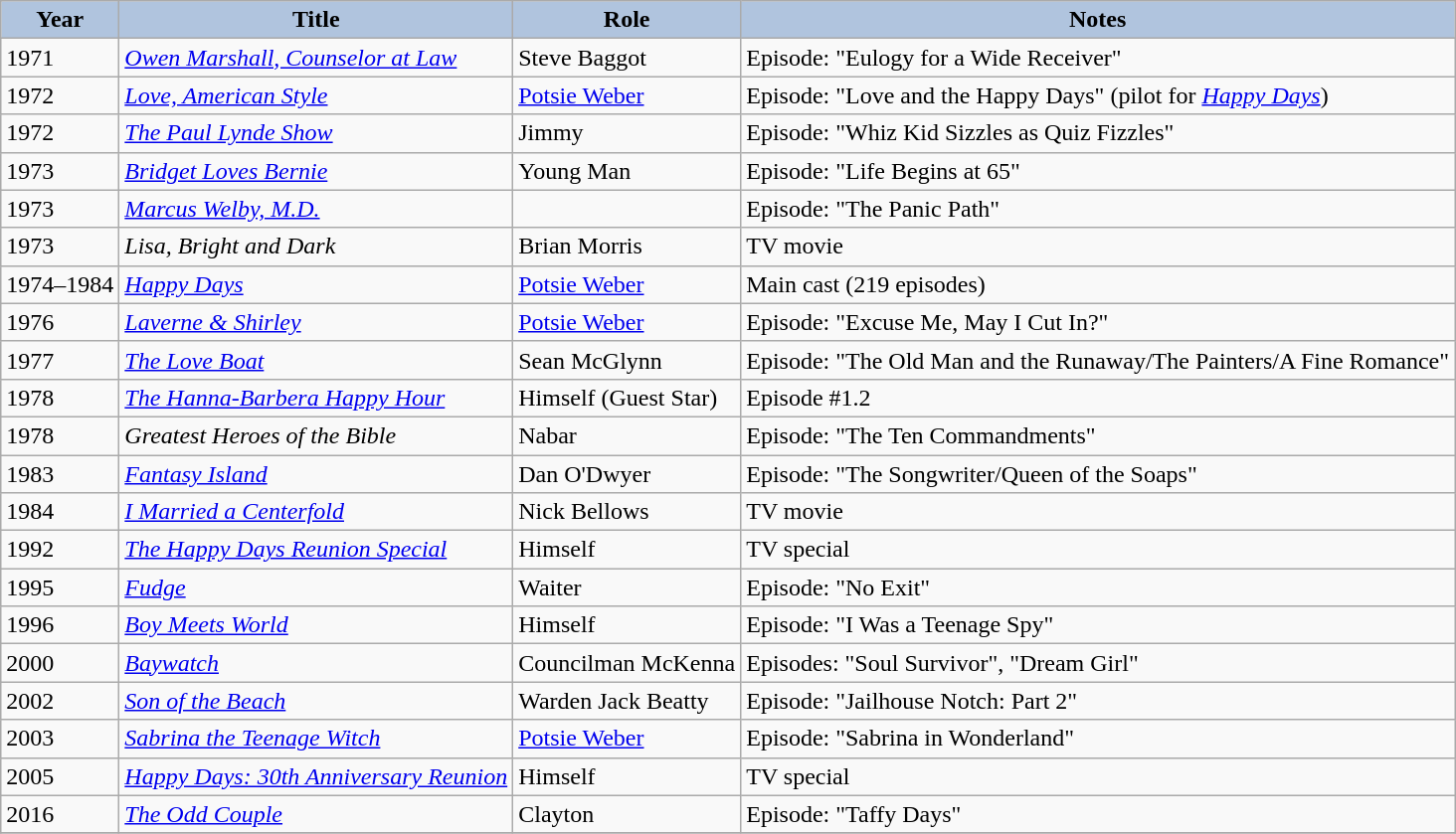<table class="wikitable plainrowheaders sortable">
<tr>
<th style="background:#B0C4DE;">Year</th>
<th style="background:#B0C4DE;">Title</th>
<th style="background:#B0C4DE;">Role</th>
<th style="background:#B0C4DE;">Notes</th>
</tr>
<tr>
<td>1971</td>
<td><em><a href='#'>Owen Marshall, Counselor at Law</a></em></td>
<td>Steve Baggot</td>
<td>Episode: "Eulogy for a Wide Receiver"</td>
</tr>
<tr>
<td>1972</td>
<td><em><a href='#'>Love, American Style</a></em></td>
<td><a href='#'>Potsie Weber</a></td>
<td>Episode: "Love and the Happy Days" (pilot for <em><a href='#'>Happy Days</a></em>)</td>
</tr>
<tr>
<td>1972</td>
<td><em><a href='#'>The Paul Lynde Show</a></em></td>
<td>Jimmy</td>
<td>Episode: "Whiz Kid Sizzles as Quiz Fizzles"</td>
</tr>
<tr>
<td>1973</td>
<td><em><a href='#'>Bridget Loves Bernie</a></em></td>
<td>Young Man</td>
<td>Episode: "Life Begins at 65"</td>
</tr>
<tr>
<td>1973</td>
<td><em><a href='#'>Marcus Welby, M.D.</a></em></td>
<td></td>
<td>Episode: "The Panic Path"</td>
</tr>
<tr>
<td>1973</td>
<td><em>Lisa, Bright and Dark</em></td>
<td>Brian Morris</td>
<td>TV movie</td>
</tr>
<tr>
<td>1974–1984</td>
<td><em><a href='#'>Happy Days</a></em></td>
<td><a href='#'>Potsie Weber</a></td>
<td>Main cast (219 episodes)</td>
</tr>
<tr>
<td>1976</td>
<td><em><a href='#'>Laverne & Shirley</a></em></td>
<td><a href='#'>Potsie Weber</a></td>
<td>Episode: "Excuse Me, May I Cut In?"</td>
</tr>
<tr>
<td>1977</td>
<td><em><a href='#'>The Love Boat</a></em></td>
<td>Sean McGlynn</td>
<td>Episode: "The Old Man and the Runaway/The Painters/A Fine Romance"</td>
</tr>
<tr>
<td>1978</td>
<td><em><a href='#'>The Hanna-Barbera Happy Hour</a></em></td>
<td>Himself (Guest Star)</td>
<td>Episode #1.2</td>
</tr>
<tr>
<td>1978</td>
<td><em>Greatest Heroes of the Bible</em></td>
<td>Nabar</td>
<td>Episode: "The Ten Commandments"</td>
</tr>
<tr>
<td>1983</td>
<td><em><a href='#'>Fantasy Island</a></em></td>
<td>Dan O'Dwyer</td>
<td>Episode: "The Songwriter/Queen of the Soaps"</td>
</tr>
<tr>
<td>1984</td>
<td><em><a href='#'>I Married a Centerfold</a></em></td>
<td>Nick Bellows</td>
<td>TV movie</td>
</tr>
<tr>
<td>1992</td>
<td><em><a href='#'>The Happy Days Reunion Special</a></em></td>
<td>Himself</td>
<td>TV special</td>
</tr>
<tr>
<td>1995</td>
<td><em><a href='#'>Fudge</a></em></td>
<td>Waiter</td>
<td>Episode: "No Exit"</td>
</tr>
<tr>
<td>1996</td>
<td><em><a href='#'>Boy Meets World</a></em></td>
<td>Himself</td>
<td>Episode: "I Was a Teenage Spy"</td>
</tr>
<tr>
<td>2000</td>
<td><em><a href='#'>Baywatch</a></em></td>
<td>Councilman McKenna</td>
<td>Episodes: "Soul Survivor", "Dream Girl"</td>
</tr>
<tr>
<td>2002</td>
<td><em><a href='#'>Son of the Beach</a></em></td>
<td>Warden Jack Beatty</td>
<td>Episode: "Jailhouse Notch: Part 2"</td>
</tr>
<tr>
<td>2003</td>
<td><em><a href='#'>Sabrina the Teenage Witch</a></em></td>
<td><a href='#'>Potsie Weber</a></td>
<td>Episode: "Sabrina in Wonderland"</td>
</tr>
<tr>
<td>2005</td>
<td><em><a href='#'>Happy Days: 30th Anniversary Reunion</a></em></td>
<td>Himself</td>
<td>TV special</td>
</tr>
<tr>
<td>2016</td>
<td><em><a href='#'>The Odd Couple</a></em></td>
<td>Clayton</td>
<td>Episode: "Taffy Days"</td>
</tr>
<tr>
</tr>
</table>
